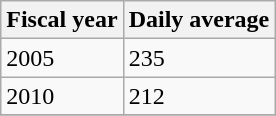<table class="wikitable">
<tr>
<th>Fiscal year</th>
<th>Daily average</th>
</tr>
<tr>
<td>2005</td>
<td>235</td>
</tr>
<tr>
<td>2010</td>
<td>212</td>
</tr>
<tr>
</tr>
</table>
